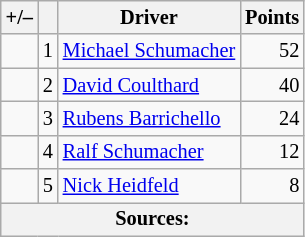<table class="wikitable" style="font-size: 85%;">
<tr>
<th scope="col">+/–</th>
<th scope="col"></th>
<th scope="col">Driver</th>
<th scope="col">Points</th>
</tr>
<tr>
<td align="left"></td>
<td align="center">1</td>
<td> <a href='#'>Michael Schumacher</a></td>
<td align="right">52</td>
</tr>
<tr>
<td align="left"></td>
<td align="center">2</td>
<td> <a href='#'>David Coulthard</a></td>
<td align="right">40</td>
</tr>
<tr>
<td align="left"></td>
<td align="center">3</td>
<td> <a href='#'>Rubens Barrichello</a></td>
<td align="right">24</td>
</tr>
<tr>
<td align="left"></td>
<td align="center">4</td>
<td> <a href='#'>Ralf Schumacher</a></td>
<td align="right">12</td>
</tr>
<tr>
<td align="left"></td>
<td align="center">5</td>
<td> <a href='#'>Nick Heidfeld</a></td>
<td align="right">8</td>
</tr>
<tr>
<th colspan=4>Sources:</th>
</tr>
</table>
